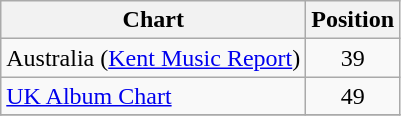<table class="wikitable">
<tr>
<th>Chart</th>
<th>Position</th>
</tr>
<tr>
<td>Australia (<a href='#'>Kent Music Report</a>)</td>
<td align="center">39</td>
</tr>
<tr>
<td><a href='#'>UK Album Chart</a></td>
<td align=center>49</td>
</tr>
<tr>
</tr>
</table>
